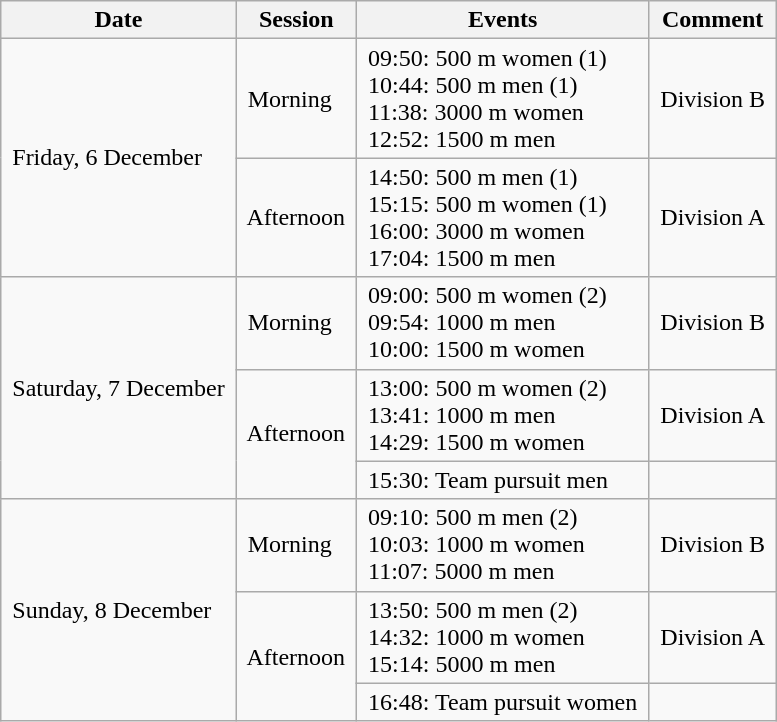<table class="wikitable" border="1">
<tr>
<th> Date </th>
<th> Session </th>
<th> Events </th>
<th> Comment </th>
</tr>
<tr>
<td rowspan=2> Friday, 6 December </td>
<td> Morning </td>
<td> 09:50: 500 m women (1) <br> 10:44: 500 m men (1) <br> 11:38: 3000 m women <br> 12:52: 1500 m men </td>
<td> Division B </td>
</tr>
<tr>
<td> Afternoon </td>
<td> 14:50: 500 m men (1) <br> 15:15: 500 m women (1) <br> 16:00: 3000 m women <br> 17:04: 1500 m men </td>
<td> Division A </td>
</tr>
<tr>
<td rowspan=3> Saturday, 7 December </td>
<td> Morning </td>
<td> 09:00: 500 m women (2) <br> 09:54: 1000 m men <br> 10:00: 1500 m women </td>
<td> Division B </td>
</tr>
<tr>
<td rowspan=2> Afternoon </td>
<td> 13:00: 500 m women (2) <br> 13:41: 1000 m men <br> 14:29: 1500 m women </td>
<td> Division A </td>
</tr>
<tr>
<td> 15:30: Team pursuit men </td>
<td></td>
</tr>
<tr>
<td rowspan=3> Sunday, 8 December </td>
<td> Morning </td>
<td> 09:10: 500 m men (2) <br> 10:03: 1000 m women <br> 11:07: 5000 m men </td>
<td> Division B </td>
</tr>
<tr>
<td rowspan=2> Afternoon </td>
<td> 13:50: 500 m men (2) <br> 14:32: 1000 m women <br> 15:14: 5000 m men </td>
<td> Division A </td>
</tr>
<tr>
<td> 16:48: Team pursuit women </td>
<td></td>
</tr>
</table>
